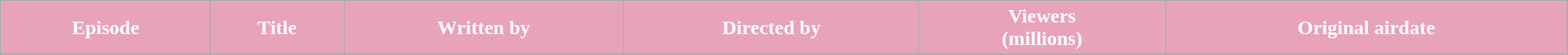<table class="wikitable plainrowheaders" style="width:100%;">
<tr style="color:#fff;">
<th style="background:#E7A3B7;">Episode</th>
<th style="background:#E7A3B7;">Title</th>
<th style="background:#E7A3B7;">Written by</th>
<th style="background:#E7A3B7;">Directed by</th>
<th style="background:#E7A3B7;">Viewers<br>(millions)</th>
<th style="background:#E7A3B7;">Original airdate<br>






</th>
</tr>
</table>
